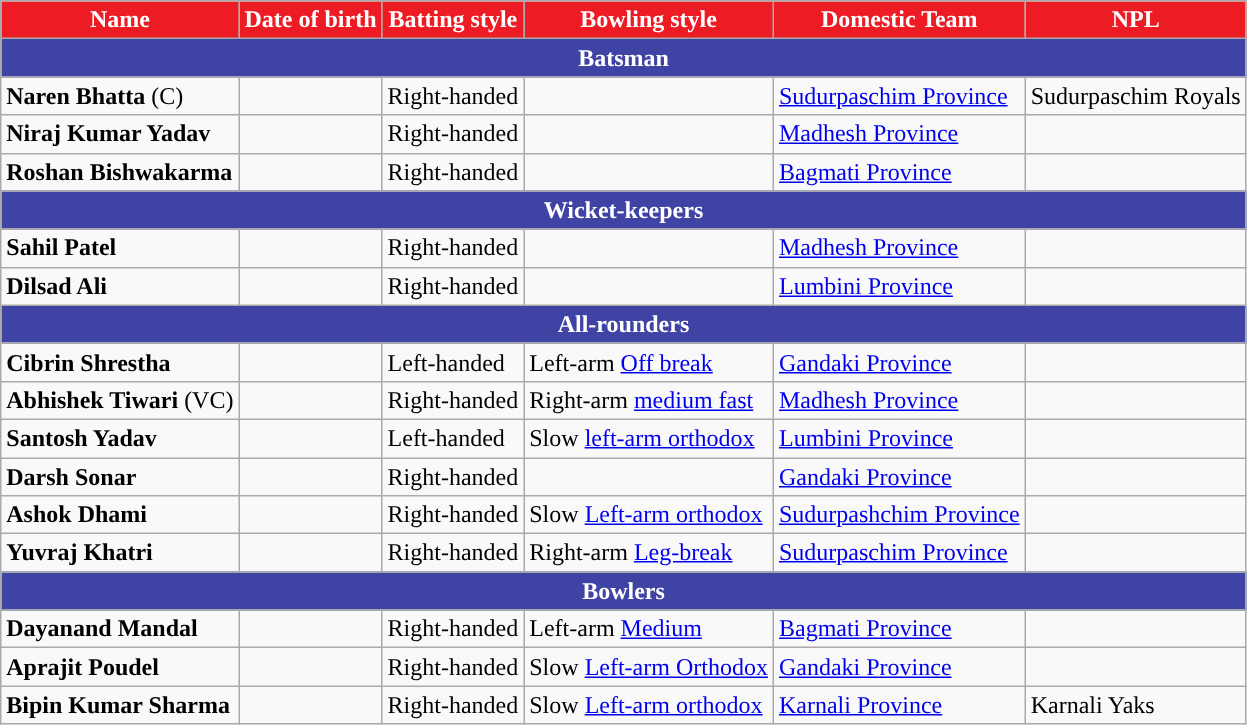<table class="wikitable" fontsize="90%">
<tr>
<th style="text-align:center; background:#ED1C24; color:#ffffff;">Name</th>
<th style="text-align:center; background:#ED1C24; color:#FFFFFF;">Date of birth</th>
<th style="text-align:center; background:#ED1C24; color:#ffffff;">Batting style</th>
<th style="text-align:center; background:#ED1C24; color:#ffffff;">Bowling style</th>
<th style="text-align:center; background:#ED1C24; color:#ffffff;Ffffff">Domestic Team</th>
<th style="text-align:center; background:#ED1C24;color:#ffffff;Ffffff">NPL</th>
</tr>
<tr>
<th colspan="8" style="text-align:center; background:#3F43A4; color:#Ffffff ;   ">Batsman</th>
</tr>
<tr>
<td><strong>Naren Bhatta</strong> (C)</td>
<td></td>
<td>Right-handed</td>
<td></td>
<td><a href='#'>Sudurpaschim Province</a></td>
<td>Sudurpaschim Royals</td>
</tr>
<tr>
<td><strong>Niraj Kumar Yadav</strong></td>
<td></td>
<td>Right-handed</td>
<td></td>
<td><a href='#'>Madhesh Province</a></td>
<td></td>
</tr>
<tr>
<td><strong>Roshan Bishwakarma</strong></td>
<td></td>
<td>Right-handed</td>
<td></td>
<td><a href='#'>Bagmati Province</a></td>
<td></td>
</tr>
<tr>
<th colspan="8" style="text-align:center; background:#3F43A4; color:#Ffffff ;   " !>Wicket-keepers</th>
</tr>
<tr>
<td><strong>Sahil Patel</strong></td>
<td></td>
<td>Right-handed</td>
<td></td>
<td><a href='#'>Madhesh Province</a></td>
<td></td>
</tr>
<tr>
<td><strong>Dilsad Ali</strong></td>
<td></td>
<td>Right-handed</td>
<td></td>
<td><a href='#'>Lumbini Province</a></td>
<td></td>
</tr>
<tr>
<th colspan="8" style="text-align:center; background:#3F43A4; color:  #Ffffff; ">All-rounders</th>
</tr>
<tr>
<td><strong>Cibrin Shrestha</strong></td>
<td></td>
<td>Left-handed</td>
<td>Left-arm <a href='#'>Off break</a></td>
<td><a href='#'>Gandaki Province</a></td>
<td></td>
</tr>
<tr>
<td><strong>Abhishek Tiwari</strong> (VC)</td>
<td></td>
<td>Right-handed</td>
<td>Right-arm <a href='#'>medium fast</a></td>
<td><a href='#'>Madhesh Province</a></td>
<td></td>
</tr>
<tr>
<td><strong>Santosh Yadav</strong></td>
<td></td>
<td>Left-handed</td>
<td>Slow <a href='#'>left-arm orthodox</a></td>
<td><a href='#'>Lumbini Province</a></td>
<td></td>
</tr>
<tr>
<td><strong>Darsh Sonar</strong></td>
<td></td>
<td>Right-handed</td>
<td></td>
<td><a href='#'>Gandaki Province</a></td>
<td></td>
</tr>
<tr>
<td><strong>Ashok Dhami</strong></td>
<td></td>
<td>Right-handed</td>
<td>Slow <a href='#'>Left-arm orthodox</a></td>
<td><a href='#'>Sudurpashchim Province</a></td>
<td></td>
</tr>
<tr>
<td><strong>Yuvraj Khatri</strong></td>
<td></td>
<td>Right-handed</td>
<td>Right-arm <a href='#'>Leg-break</a></td>
<td><a href='#'>Sudurpaschim Province</a></td>
<td></td>
</tr>
<tr>
<th colspan="8" style="text-align:center; background:#3F43A4; color:#Ffffff ;   ">Bowlers</th>
</tr>
<tr>
<td><strong>Dayanand Mandal</strong></td>
<td></td>
<td>Right-handed</td>
<td>Left-arm <a href='#'>Medium</a></td>
<td><a href='#'>Bagmati Province</a></td>
<td></td>
</tr>
<tr>
<td><strong>Aprajit Poudel</strong></td>
<td></td>
<td>Right-handed</td>
<td>Slow <a href='#'>Left-arm Orthodox</a></td>
<td><a href='#'>Gandaki Province</a></td>
<td></td>
</tr>
<tr>
<td><strong>Bipin Kumar Sharma</strong></td>
<td></td>
<td>Right-handed</td>
<td>Slow <a href='#'>Left-arm orthodox</a></td>
<td><a href='#'>Karnali Province</a></td>
<td>Karnali Yaks</td>
</tr>
</table>
